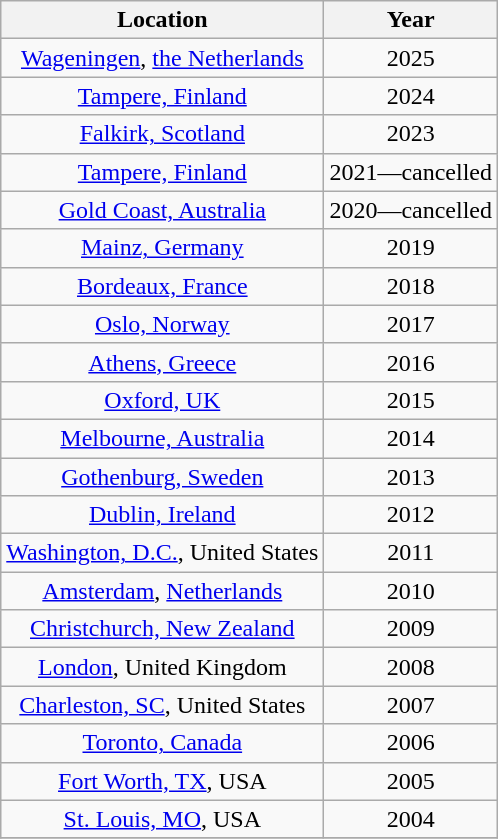<table class="wikitable" style="text-align:center;">
<tr>
<th>Location</th>
<th>Year</th>
</tr>
<tr>
<td><a href='#'>Wageningen</a>, <a href='#'>the Netherlands</a></td>
<td>2025</td>
</tr>
<tr>
<td><a href='#'>Tampere, Finland</a></td>
<td>2024</td>
</tr>
<tr>
<td><a href='#'>Falkirk, Scotland</a></td>
<td>2023</td>
</tr>
<tr>
<td><a href='#'>Tampere, Finland</a></td>
<td>2021—cancelled</td>
</tr>
<tr>
<td><a href='#'>Gold Coast, Australia</a></td>
<td>2020—cancelled</td>
</tr>
<tr>
<td><a href='#'>Mainz, Germany</a></td>
<td>2019</td>
</tr>
<tr>
<td><a href='#'>Bordeaux, France</a></td>
<td>2018</td>
</tr>
<tr>
<td><a href='#'>Oslo, Norway</a></td>
<td>2017</td>
</tr>
<tr>
<td><a href='#'>Athens, Greece</a></td>
<td>2016</td>
</tr>
<tr>
<td><a href='#'>Oxford, UK</a></td>
<td>2015</td>
</tr>
<tr>
<td><a href='#'>Melbourne, Australia</a></td>
<td>2014</td>
</tr>
<tr>
<td><a href='#'>Gothenburg, Sweden</a></td>
<td>2013</td>
</tr>
<tr>
<td><a href='#'>Dublin, Ireland</a></td>
<td>2012</td>
</tr>
<tr>
<td><a href='#'>Washington, D.C.</a>, United States</td>
<td>2011</td>
</tr>
<tr>
<td><a href='#'>Amsterdam</a>, <a href='#'>Netherlands</a></td>
<td>2010</td>
</tr>
<tr>
<td><a href='#'>Christchurch, New Zealand</a></td>
<td>2009</td>
</tr>
<tr>
<td><a href='#'>London</a>, United Kingdom</td>
<td>2008</td>
</tr>
<tr>
<td><a href='#'>Charleston, SC</a>, United States</td>
<td>2007</td>
</tr>
<tr>
<td><a href='#'>Toronto, Canada</a></td>
<td>2006</td>
</tr>
<tr>
<td><a href='#'>Fort Worth, TX</a>, USA</td>
<td>2005</td>
</tr>
<tr>
<td><a href='#'>St. Louis, MO</a>, USA</td>
<td>2004</td>
</tr>
<tr>
</tr>
</table>
